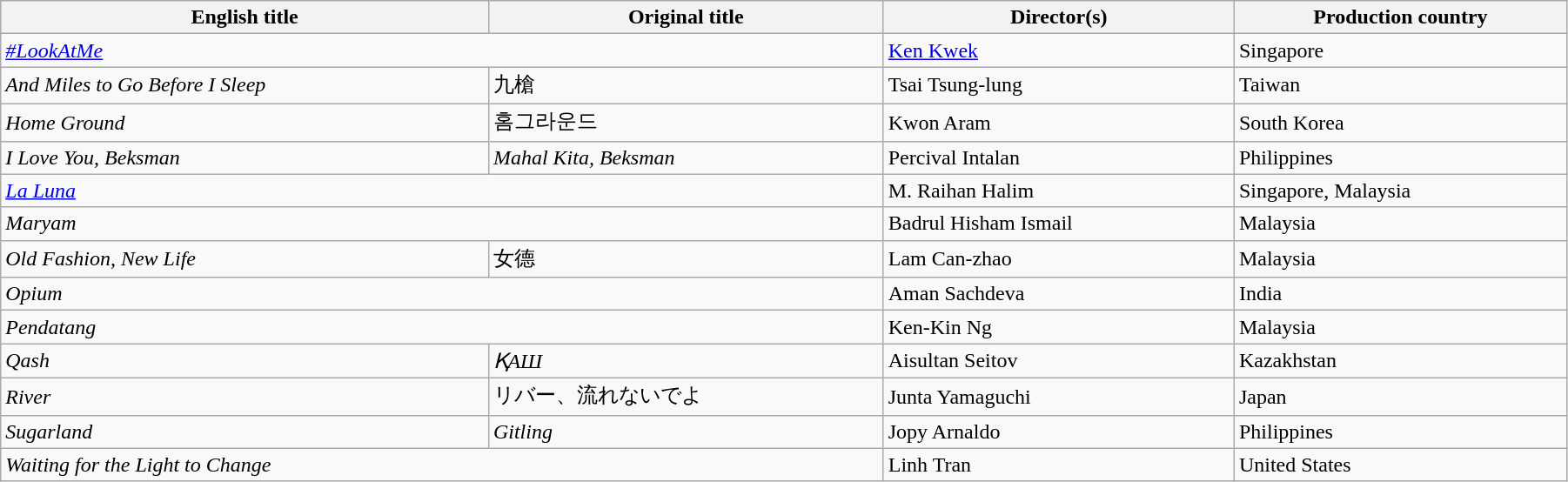<table class="wikitable" style="width:95%; margin-bottom:2px">
<tr>
<th>English title</th>
<th>Original title</th>
<th>Director(s)</th>
<th>Production country</th>
</tr>
<tr>
<td colspan="2"><em><a href='#'>#LookAtMe</a></em></td>
<td><a href='#'>Ken Kwek</a></td>
<td>Singapore</td>
</tr>
<tr>
<td><em>And Miles to Go Before I Sleep</em></td>
<td>九槍</td>
<td>Tsai Tsung-lung</td>
<td>Taiwan</td>
</tr>
<tr>
<td><em>Home Ground</em></td>
<td>홈그라운드</td>
<td>Kwon Aram</td>
<td>South Korea</td>
</tr>
<tr>
<td><em>I Love You, Beksman</em></td>
<td><em>Mahal Kita, Beksman</em></td>
<td>Percival Intalan</td>
<td>Philippines</td>
</tr>
<tr>
<td colspan="2"><em><a href='#'>La Luna</a></em></td>
<td>M. Raihan Halim</td>
<td>Singapore, Malaysia</td>
</tr>
<tr>
<td colspan="2"><em>Maryam</em></td>
<td>Badrul Hisham Ismail</td>
<td>Malaysia</td>
</tr>
<tr>
<td><em>Old Fashion, New Life</em></td>
<td>女德</td>
<td>Lam Can-zhao</td>
<td>Malaysia</td>
</tr>
<tr>
<td colspan="2"><em>Opium</em></td>
<td>Aman Sachdeva</td>
<td>India</td>
</tr>
<tr>
<td colspan="2"><em>Pendatang</em></td>
<td>Ken-Kin Ng</td>
<td>Malaysia</td>
</tr>
<tr>
<td><em>Qash</em></td>
<td><em>ҚАШ</em></td>
<td>Aisultan Seitov</td>
<td>Kazakhstan</td>
</tr>
<tr>
<td><em>River</em></td>
<td>リバー、流れないでよ</td>
<td>Junta Yamaguchi</td>
<td>Japan</td>
</tr>
<tr>
<td><em>Sugarland</em></td>
<td><em>Gitling</em></td>
<td>Jopy Arnaldo</td>
<td>Philippines</td>
</tr>
<tr>
<td colspan="2"><em>Waiting for the Light to Change</em></td>
<td>Linh Tran</td>
<td>United States</td>
</tr>
</table>
